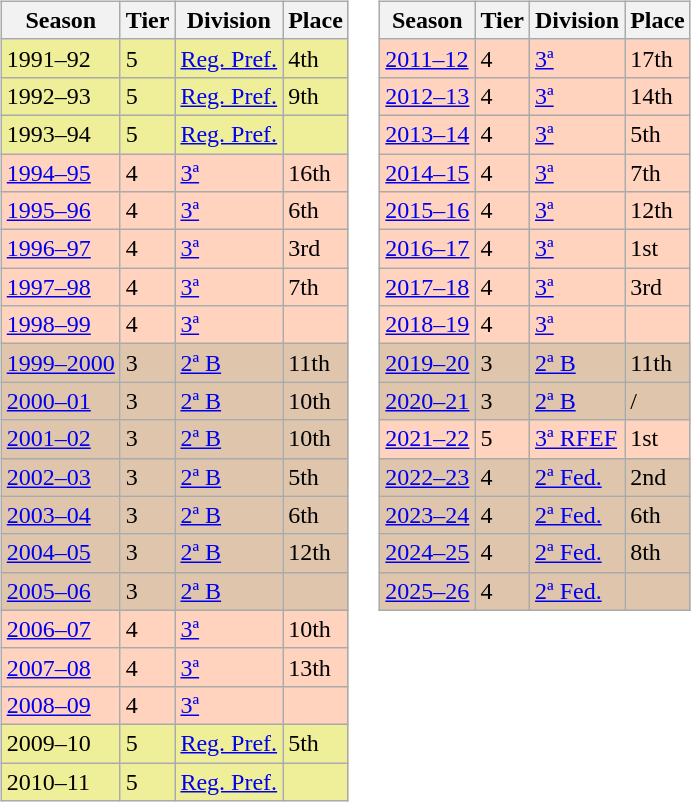<table>
<tr>
<td valign="top" width=0%><br><table class="wikitable">
<tr style="background:#f0f6fa;">
<th>Season</th>
<th>Tier</th>
<th>Division</th>
<th>Place</th>
</tr>
<tr>
<td style="background:#EFEF99;">1991–92</td>
<td style="background:#EFEF99;">5</td>
<td style="background:#EFEF99;"><a href='#'>Reg. Pref.</a></td>
<td style="background:#EFEF99;">4th</td>
</tr>
<tr>
<td style="background:#EFEF99;">1992–93</td>
<td style="background:#EFEF99;">5</td>
<td style="background:#EFEF99;"><a href='#'>Reg. Pref.</a></td>
<td style="background:#EFEF99;">9th</td>
</tr>
<tr>
<td style="background:#EFEF99;">1993–94</td>
<td style="background:#EFEF99;">5</td>
<td style="background:#EFEF99;"><a href='#'>Reg. Pref.</a></td>
<td style="background:#EFEF99;"></td>
</tr>
<tr>
<td style="background:#FFD3BD;"><a href='#'>1994–95</a></td>
<td style="background:#FFD3BD;">4</td>
<td style="background:#FFD3BD;"><a href='#'>3ª</a></td>
<td style="background:#FFD3BD;">16th</td>
</tr>
<tr>
<td style="background:#FFD3BD;"><a href='#'>1995–96</a></td>
<td style="background:#FFD3BD;">4</td>
<td style="background:#FFD3BD;"><a href='#'>3ª</a></td>
<td style="background:#FFD3BD;">6th</td>
</tr>
<tr>
<td style="background:#FFD3BD;"><a href='#'>1996–97</a></td>
<td style="background:#FFD3BD;">4</td>
<td style="background:#FFD3BD;"><a href='#'>3ª</a></td>
<td style="background:#FFD3BD;">3rd</td>
</tr>
<tr>
<td style="background:#FFD3BD;"><a href='#'>1997–98</a></td>
<td style="background:#FFD3BD;">4</td>
<td style="background:#FFD3BD;"><a href='#'>3ª</a></td>
<td style="background:#FFD3BD;">7th</td>
</tr>
<tr>
<td style="background:#FFD3BD;"><a href='#'>1998–99</a></td>
<td style="background:#FFD3BD;">4</td>
<td style="background:#FFD3BD;"><a href='#'>3ª</a></td>
<td style="background:#FFD3BD;"></td>
</tr>
<tr>
<td style="background:#DEC5AB;"><a href='#'>1999–2000</a></td>
<td style="background:#DEC5AB;">3</td>
<td style="background:#DEC5AB;"><a href='#'>2ª B</a></td>
<td style="background:#DEC5AB;">11th</td>
</tr>
<tr>
<td style="background:#DEC5AB;"><a href='#'>2000–01</a></td>
<td style="background:#DEC5AB;">3</td>
<td style="background:#DEC5AB;"><a href='#'>2ª B</a></td>
<td style="background:#DEC5AB;">10th</td>
</tr>
<tr>
<td style="background:#DEC5AB;"><a href='#'>2001–02</a></td>
<td style="background:#DEC5AB;">3</td>
<td style="background:#DEC5AB;"><a href='#'>2ª B</a></td>
<td style="background:#DEC5AB;">10th</td>
</tr>
<tr>
<td style="background:#DEC5AB;"><a href='#'>2002–03</a></td>
<td style="background:#DEC5AB;">3</td>
<td style="background:#DEC5AB;"><a href='#'>2ª B</a></td>
<td style="background:#DEC5AB;">5th</td>
</tr>
<tr>
<td style="background:#DEC5AB;"><a href='#'>2003–04</a></td>
<td style="background:#DEC5AB;">3</td>
<td style="background:#DEC5AB;"><a href='#'>2ª B</a></td>
<td style="background:#DEC5AB;">6th</td>
</tr>
<tr>
<td style="background:#DEC5AB;"><a href='#'>2004–05</a></td>
<td style="background:#DEC5AB;">3</td>
<td style="background:#DEC5AB;"><a href='#'>2ª B</a></td>
<td style="background:#DEC5AB;">12th</td>
</tr>
<tr>
<td style="background:#DEC5AB;"><a href='#'>2005–06</a></td>
<td style="background:#DEC5AB;">3</td>
<td style="background:#DEC5AB;"><a href='#'>2ª B</a></td>
<td style="background:#DEC5AB;"></td>
</tr>
<tr>
<td style="background:#FFD3BD;"><a href='#'>2006–07</a></td>
<td style="background:#FFD3BD;">4</td>
<td style="background:#FFD3BD;"><a href='#'>3ª</a></td>
<td style="background:#FFD3BD;">10th</td>
</tr>
<tr>
<td style="background:#FFD3BD;"><a href='#'>2007–08</a></td>
<td style="background:#FFD3BD;">4</td>
<td style="background:#FFD3BD;"><a href='#'>3ª</a></td>
<td style="background:#FFD3BD;">13th</td>
</tr>
<tr>
<td style="background:#FFD3BD;"><a href='#'>2008–09</a></td>
<td style="background:#FFD3BD;">4</td>
<td style="background:#FFD3BD;"><a href='#'>3ª</a></td>
<td style="background:#FFD3BD;"></td>
</tr>
<tr>
<td style="background:#EFEF99;">2009–10</td>
<td style="background:#EFEF99;">5</td>
<td style="background:#EFEF99;"><a href='#'>Reg. Pref.</a></td>
<td style="background:#EFEF99;">5th</td>
</tr>
<tr>
<td style="background:#EFEF99;">2010–11</td>
<td style="background:#EFEF99;">5</td>
<td style="background:#EFEF99;"><a href='#'>Reg. Pref.</a></td>
<td style="background:#EFEF99;"></td>
</tr>
</table>
</td>
<td valign="top" width=0%><br><table class="wikitable">
<tr style="background:#f0f6fa;">
<th>Season</th>
<th>Tier</th>
<th>Division</th>
<th>Place</th>
</tr>
<tr>
<td style="background:#FFD3BD;"><a href='#'>2011–12</a></td>
<td style="background:#FFD3BD;">4</td>
<td style="background:#FFD3BD;"><a href='#'>3ª</a></td>
<td style="background:#FFD3BD;">17th</td>
</tr>
<tr>
<td style="background:#FFD3BD;"><a href='#'>2012–13</a></td>
<td style="background:#FFD3BD;">4</td>
<td style="background:#FFD3BD;"><a href='#'>3ª</a></td>
<td style="background:#FFD3BD;">14th</td>
</tr>
<tr>
<td style="background:#FFD3BD;"><a href='#'>2013–14</a></td>
<td style="background:#FFD3BD;">4</td>
<td style="background:#FFD3BD;"><a href='#'>3ª</a></td>
<td style="background:#FFD3BD;">5th</td>
</tr>
<tr>
<td style="background:#FFD3BD;"><a href='#'>2014–15</a></td>
<td style="background:#FFD3BD;">4</td>
<td style="background:#FFD3BD;"><a href='#'>3ª</a></td>
<td style="background:#FFD3BD;">7th</td>
</tr>
<tr>
<td style="background:#FFD3BD;"><a href='#'>2015–16</a></td>
<td style="background:#FFD3BD;">4</td>
<td style="background:#FFD3BD;"><a href='#'>3ª</a></td>
<td style="background:#FFD3BD;">12th</td>
</tr>
<tr>
<td style="background:#FFD3BD;"><a href='#'>2016–17</a></td>
<td style="background:#FFD3BD;">4</td>
<td style="background:#FFD3BD;"><a href='#'>3ª</a></td>
<td style="background:#FFD3BD;">1st</td>
</tr>
<tr>
<td style="background:#FFD3BD;"><a href='#'>2017–18</a></td>
<td style="background:#FFD3BD;">4</td>
<td style="background:#FFD3BD;"><a href='#'>3ª</a></td>
<td style="background:#FFD3BD;">3rd</td>
</tr>
<tr>
<td style="background:#FFD3BD;"><a href='#'>2018–19</a></td>
<td style="background:#FFD3BD;">4</td>
<td style="background:#FFD3BD;"><a href='#'>3ª</a></td>
<td style="background:#FFD3BD;"></td>
</tr>
<tr>
<td style="background:#DEC5AB;"><a href='#'>2019–20</a></td>
<td style="background:#DEC5AB;">3</td>
<td style="background:#DEC5AB;"><a href='#'>2ª B</a></td>
<td style="background:#DEC5AB;">11th</td>
</tr>
<tr>
<td style="background:#DEC5AB;"><a href='#'>2020–21</a></td>
<td style="background:#DEC5AB;">3</td>
<td style="background:#DEC5AB;"><a href='#'>2ª B</a></td>
<td style="background:#DEC5AB;"> / </td>
</tr>
<tr>
<td style="background:#FFD3BD;"><a href='#'>2021–22</a></td>
<td style="background:#FFD3BD;">5</td>
<td style="background:#FFD3BD;"><a href='#'>3ª RFEF</a></td>
<td style="background:#FFD3BD;">1st</td>
</tr>
<tr>
<td style="background:#DEC5AB;"><a href='#'>2022–23</a></td>
<td style="background:#DEC5AB;">4</td>
<td style="background:#DEC5AB;"><a href='#'>2ª Fed.</a></td>
<td style="background:#DEC5AB;">2nd</td>
</tr>
<tr>
<td style="background:#DEC5AB;"><a href='#'>2023–24</a></td>
<td style="background:#DEC5AB;">4</td>
<td style="background:#DEC5AB;"><a href='#'>2ª Fed.</a></td>
<td style="background:#DEC5AB;">6th</td>
</tr>
<tr>
<td style="background:#DEC5AB;"><a href='#'>2024–25</a></td>
<td style="background:#DEC5AB;">4</td>
<td style="background:#DEC5AB;"><a href='#'>2ª Fed.</a></td>
<td style="background:#DEC5AB;">8th</td>
</tr>
<tr>
<td style="background:#DEC5AB;"><a href='#'>2025–26</a></td>
<td style="background:#DEC5AB;">4</td>
<td style="background:#DEC5AB;"><a href='#'>2ª Fed.</a></td>
<td style="background:#DEC5AB;"></td>
</tr>
</table>
</td>
</tr>
</table>
